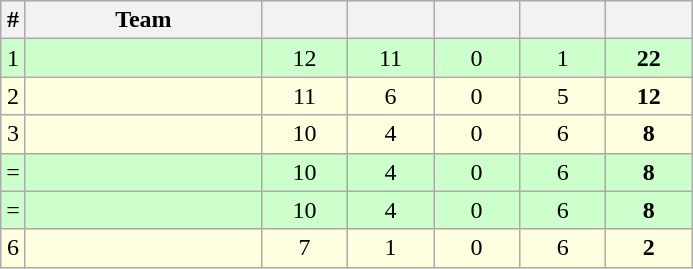<table class="wikitable sortable">
<tr>
<th>#</th>
<th width="150">Team</th>
<th width="50"></th>
<th width="50"></th>
<th width="50"></th>
<th width="50"></th>
<th width="50"></th>
</tr>
<tr style="background:#ccffcc">
<td align="center">1</td>
<td> </td>
<td align="center">12</td>
<td align="center">11</td>
<td align="center">0</td>
<td align="center">1</td>
<td align="center"><strong>22</strong></td>
</tr>
<tr style="background:#FFFFE0">
<td align="center">2</td>
<td> </td>
<td align="center">11</td>
<td align="center">6</td>
<td align="center">0</td>
<td align="center">5</td>
<td align="center"><strong>12</strong></td>
</tr>
<tr style="background:#FFFFE0">
<td align="center">3</td>
<td> </td>
<td align="center">10</td>
<td align="center">4</td>
<td align="center">0</td>
<td align="center">6</td>
<td align="center"><strong>8</strong></td>
</tr>
<tr style="background:#ccffcc">
<td align="center">=</td>
<td> </td>
<td align="center">10</td>
<td align="center">4</td>
<td align="center">0</td>
<td align="center">6</td>
<td align="center"><strong>8</strong></td>
</tr>
<tr style="background:#ccffcc">
<td align="center">=</td>
<td> </td>
<td align="center">10</td>
<td align="center">4</td>
<td align="center">0</td>
<td align="center">6</td>
<td align="center"><strong>8</strong></td>
</tr>
<tr style="background:#FFFFE0">
<td align="center">6</td>
<td> </td>
<td align="center">7</td>
<td align="center">1</td>
<td align="center">0</td>
<td align="center">6</td>
<td align="center"><strong>2</strong></td>
</tr>
</table>
